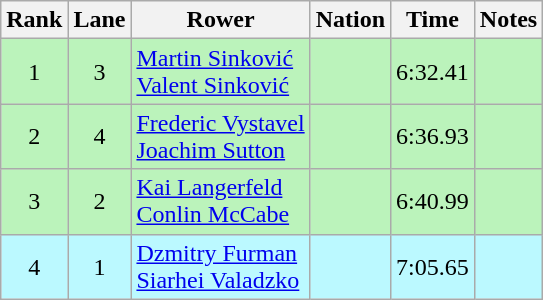<table class="wikitable sortable" style="text-align:center">
<tr>
<th>Rank</th>
<th>Lane</th>
<th>Rower</th>
<th>Nation</th>
<th>Time</th>
<th>Notes</th>
</tr>
<tr bgcolor=bbf3bb>
<td>1</td>
<td>3</td>
<td align="left"><a href='#'>Martin Sinković</a><br><a href='#'>Valent Sinković</a></td>
<td align="left"></td>
<td>6:32.41</td>
<td></td>
</tr>
<tr bgcolor=bbf3bb>
<td>2</td>
<td>4</td>
<td align="left"><a href='#'>Frederic Vystavel</a><br><a href='#'>Joachim Sutton</a></td>
<td align="left"></td>
<td>6:36.93</td>
<td></td>
</tr>
<tr bgcolor=bbf3bb>
<td>3</td>
<td>2</td>
<td align="left"><a href='#'>Kai Langerfeld</a><br><a href='#'>Conlin McCabe</a></td>
<td align="left"></td>
<td>6:40.99</td>
<td></td>
</tr>
<tr bgcolor=bbf9ff>
<td>4</td>
<td>1</td>
<td align="left"><a href='#'>Dzmitry Furman</a><br><a href='#'>Siarhei Valadzko</a></td>
<td align="left"></td>
<td>7:05.65</td>
<td></td>
</tr>
</table>
